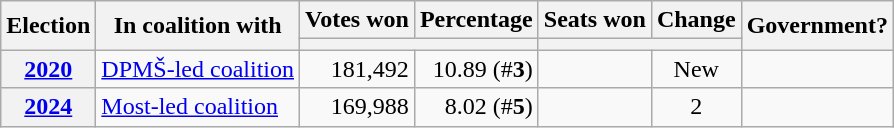<table class="wikitable" style="text-align: left;">
<tr>
<th rowspan=2>Election</th>
<th rowspan=2>In coalition with</th>
<th>Votes won</th>
<th>Percentage</th>
<th>Seats won</th>
<th>Change</th>
<th rowspan=2>Government?</th>
</tr>
<tr>
<th colspan="2"></th>
<th colspan=2></th>
</tr>
<tr>
<th><a href='#'>2020</a></th>
<td><a href='#'>DPMŠ-led coalition</a></td>
<td align=right>181,492</td>
<td align=right>10.89 (#<strong>3</strong>)</td>
<td></td>
<td align=center>New</td>
<td></td>
</tr>
<tr>
<th><a href='#'>2024</a></th>
<td><a href='#'>Most-led coalition</a></td>
<td align=right>169,988</td>
<td align=right>8.02 (#<strong>5</strong>)</td>
<td></td>
<td align=center> 2</td>
<td></td>
</tr>
</table>
